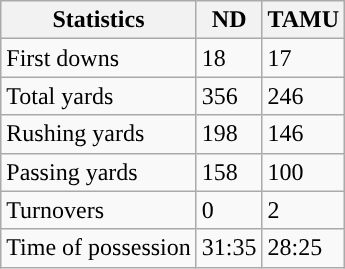<table class="wikitable" style="float: left;">
<tr>
<th>Statistics</th>
<th>ND</th>
<th>TAMU</th>
</tr>
<tr>
<td>First downs</td>
<td>18</td>
<td>17</td>
</tr>
<tr>
<td>Total yards</td>
<td>356</td>
<td>246</td>
</tr>
<tr>
<td>Rushing yards</td>
<td>198</td>
<td>146</td>
</tr>
<tr>
<td>Passing yards</td>
<td>158</td>
<td>100</td>
</tr>
<tr>
<td>Turnovers</td>
<td>0</td>
<td>2</td>
</tr>
<tr>
<td>Time of possession</td>
<td>31:35</td>
<td>28:25</td>
</tr>
</table>
